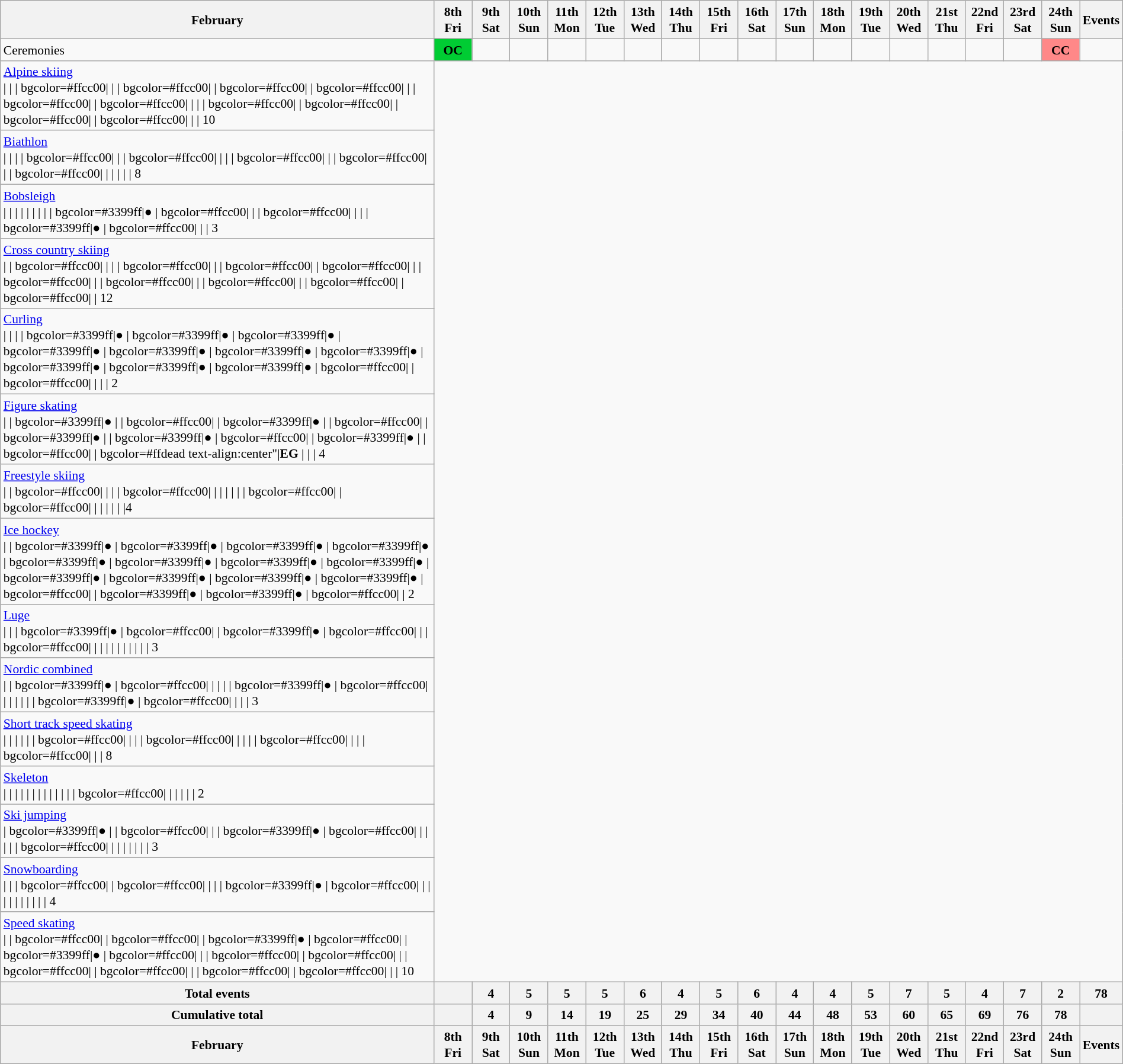<table class="wikitable" style="margin:0.5em auto; font-size:90%; line-height:1.25em;">
<tr>
<th colspan=2>February</th>
<th style="width:2.5em">8th<br>Fri</th>
<th style="width:2.5em">9th<br>Sat</th>
<th style="width:2.5em">10th<br>Sun</th>
<th style="width:2.5em">11th<br>Mon</th>
<th style="width:2.5em">12th<br>Tue</th>
<th style="width:2.5em">13th<br>Wed</th>
<th style="width:2.5em">14th<br>Thu</th>
<th style="width:2.5em">15th<br>Fri</th>
<th style="width:2.5em">16th<br>Sat</th>
<th style="width:2.5em">17th<br>Sun</th>
<th style="width:2.5em">18th<br>Mon</th>
<th style="width:2.5em">19th<br>Tue</th>
<th style="width:2.5em">20th<br>Wed</th>
<th style="width:2.5em">21st<br>Thu</th>
<th style="width:2.5em">22nd<br>Fri</th>
<th style="width:2.5em">23rd<br>Sat</th>
<th style="width:2.5em">24th<br>Sun</th>
<th>Events</th>
</tr>
<tr>
<td colspan=2> Ceremonies</td>
<td style="background:#0c3; text-align:center;"><strong>OC</strong></td>
<td></td>
<td></td>
<td></td>
<td></td>
<td></td>
<td></td>
<td></td>
<td></td>
<td></td>
<td></td>
<td></td>
<td></td>
<td></td>
<td></td>
<td></td>
<td style="background:#FF8888; text-align:center;"><strong>CC</strong></td>
<td></td>
</tr>
<tr style="text-align:center;">
<td colspan="2" style="text-align:left;"> <a href='#'>Alpine skiing</a><br>|
|
| bgcolor=#ffcc00|<strong></strong>
|
| bgcolor=#ffcc00|<strong></strong>
| bgcolor=#ffcc00|<strong></strong>
| bgcolor=#ffcc00|<strong></strong>
|
| bgcolor=#ffcc00|<strong></strong>
| bgcolor=#ffcc00|<strong></strong>
|
|
| bgcolor=#ffcc00|<strong></strong>
| bgcolor=#ffcc00|<strong></strong>
| bgcolor=#ffcc00|<strong></strong>
| bgcolor=#ffcc00|<strong></strong>
|
| 10</td>
</tr>
<tr style="text-align:center;">
<td colspan="2" style="text-align:left;"> <a href='#'>Biathlon</a><br>|
|
|
| bgcolor=#ffcc00|<strong></strong>
|
| bgcolor=#ffcc00|<strong></strong>
|
|
| bgcolor=#ffcc00|<strong></strong>
|
| bgcolor=#ffcc00|<strong></strong>
|
| bgcolor=#ffcc00|<strong></strong>
|
|
|
|
| 8</td>
</tr>
<tr style="text-align:center;">
<td colspan="2" style="text-align:left;"> <a href='#'>Bobsleigh</a><br>|
|
|
|
|
|
|
|
| bgcolor=#3399ff|●
| bgcolor=#ffcc00|<strong></strong>
|
| bgcolor=#ffcc00|<strong></strong>
|
|
| bgcolor=#3399ff|●
| bgcolor=#ffcc00|<strong></strong>
|
| 3</td>
</tr>
<tr style="text-align:center;">
<td colspan="2" style="text-align:left;"> <a href='#'>Cross country skiing</a><br>|
| bgcolor=#ffcc00|<strong></strong>
|
|
| bgcolor=#ffcc00|<strong></strong>
|
| bgcolor=#ffcc00|<strong></strong>
| bgcolor=#ffcc00|<strong></strong>
|
| bgcolor=#ffcc00|<strong></strong>
|
| bgcolor=#ffcc00|<strong></strong>
|
| bgcolor=#ffcc00|<strong></strong>
|
| bgcolor=#ffcc00|<strong></strong>
| bgcolor=#ffcc00|<strong></strong>
| 12</td>
</tr>
<tr style="text-align:center;">
<td colspan="2" style="text-align:left;"> <a href='#'>Curling</a><br>|
|
|
| bgcolor=#3399ff|●
| bgcolor=#3399ff|●
| bgcolor=#3399ff|●
| bgcolor=#3399ff|●
| bgcolor=#3399ff|●
| bgcolor=#3399ff|●
| bgcolor=#3399ff|●
| bgcolor=#3399ff|●
| bgcolor=#3399ff|●
| bgcolor=#3399ff|●
| bgcolor=#ffcc00|<strong></strong>
| bgcolor=#ffcc00|<strong></strong>
|
|
| 2</td>
</tr>
<tr style="text-align:center;">
<td colspan="2" style="text-align:left;"> <a href='#'>Figure skating</a><br>|
| bgcolor=#3399ff|●
|
| bgcolor=#ffcc00|<strong></strong>
| bgcolor=#3399ff|●
|
| bgcolor=#ffcc00|<strong></strong>
| bgcolor=#3399ff|●
|
| bgcolor=#3399ff|●
| bgcolor=#ffcc00|<strong></strong>
| bgcolor=#3399ff|●
|
| bgcolor=#ffcc00|<strong></strong>
| bgcolor=#ffdead text-align:center"|<strong>EG</strong>
|
|
| 4</td>
</tr>
<tr style="text-align:center;">
<td colspan="2" style="text-align:left;"> <a href='#'>Freestyle skiing</a><br>|
| bgcolor=#ffcc00|<strong></strong>
|
|
| bgcolor=#ffcc00|<strong></strong>
|
|
|
|
|
| bgcolor=#ffcc00|<strong></strong>
| bgcolor=#ffcc00|<strong></strong>
|
|
|
|
|
|4</td>
</tr>
<tr style="text-align:center;">
<td colspan="2" style="text-align:left;"> <a href='#'>Ice hockey</a><br>|
| bgcolor=#3399ff|●
| bgcolor=#3399ff|●
| bgcolor=#3399ff|●
| bgcolor=#3399ff|●
| bgcolor=#3399ff|●
| bgcolor=#3399ff|●
| bgcolor=#3399ff|●
| bgcolor=#3399ff|●
| bgcolor=#3399ff|●
| bgcolor=#3399ff|●
| bgcolor=#3399ff|●
| bgcolor=#3399ff|●
| bgcolor=#ffcc00|<strong></strong>
| bgcolor=#3399ff|●
| bgcolor=#3399ff|●
| bgcolor=#ffcc00|<strong></strong>
| 2</td>
</tr>
<tr style="text-align:center;">
<td colspan="2" style="text-align:left;"> <a href='#'>Luge</a><br>|
|
| bgcolor=#3399ff|●
| bgcolor=#ffcc00|<strong></strong>
| bgcolor=#3399ff|●
| bgcolor=#ffcc00|<strong></strong>
|
| bgcolor=#ffcc00|<strong></strong>
|
|
|
|
|
|
|
|
|
| 3</td>
</tr>
<tr style="text-align:center;">
<td colspan="2" style="text-align:left;"> <a href='#'>Nordic combined</a><br>|
| bgcolor=#3399ff|●
| bgcolor=#ffcc00|<strong></strong>
|
|
|
| bgcolor=#3399ff|●
| bgcolor=#ffcc00|<strong></strong>
|
|
|
|
|
| bgcolor=#3399ff|●
| bgcolor=#ffcc00|<strong></strong>
|
|
| 3</td>
</tr>
<tr style="text-align:center;">
<td colspan="2" style="text-align:left;"> <a href='#'>Short track speed skating</a><br>|
|
|
|
|
| bgcolor=#ffcc00|<strong></strong>
|
|
| bgcolor=#ffcc00|<strong></strong>
|
|
|
| bgcolor=#ffcc00|<strong></strong>
|
|
| bgcolor=#ffcc00|<strong></strong>
|
| 8</td>
</tr>
<tr style="text-align:center;">
<td colspan="2" style="text-align:left;"> <a href='#'>Skeleton</a><br>|
|
|
|
|
|
|
|
|
|
|
|
| bgcolor=#ffcc00|<strong></strong>
|
|
|
|
| 2</td>
</tr>
<tr style="text-align:center;">
<td colspan="2" style="text-align:left;"> <a href='#'>Ski jumping</a><br>|  bgcolor=#3399ff|●
|
| bgcolor=#ffcc00|<strong></strong>
|
| bgcolor=#3399ff|●
| bgcolor=#ffcc00|<strong></strong>
|
|
|
|
| bgcolor=#ffcc00|<strong></strong>
|
|
|
|
|
|
| 3</td>
</tr>
<tr style="text-align:center;">
<td colspan="2" style="text-align:left;"> <a href='#'>Snowboarding</a><br>|
|
| bgcolor=#ffcc00|<strong></strong>
| bgcolor=#ffcc00|<strong></strong>
|
|
| bgcolor=#3399ff|●
| bgcolor=#ffcc00|<strong></strong>
|
|
|
|
|
|
|
|
|
| 4</td>
</tr>
<tr style="text-align:center;">
<td colspan="2" style="text-align:left;"> <a href='#'>Speed skating</a><br>|
| bgcolor=#ffcc00|<strong></strong>
| bgcolor=#ffcc00|<strong></strong>
| bgcolor=#3399ff|●
| bgcolor=#ffcc00|<strong></strong>
| bgcolor=#3399ff|●
| bgcolor=#ffcc00|<strong></strong>
|
| bgcolor=#ffcc00|<strong></strong>
| bgcolor=#ffcc00|<strong></strong>
|
| bgcolor=#ffcc00|<strong></strong>
| bgcolor=#ffcc00|<strong></strong>
|
| bgcolor=#ffcc00|<strong></strong>
| bgcolor=#ffcc00|<strong></strong>
|
| 10</td>
</tr>
<tr>
<th colspan=2>Total events</th>
<th></th>
<th>4</th>
<th>5</th>
<th>5</th>
<th>5</th>
<th>6</th>
<th>4</th>
<th>5</th>
<th>6</th>
<th>4</th>
<th>4</th>
<th>5</th>
<th>7</th>
<th>5</th>
<th>4</th>
<th>7</th>
<th>2</th>
<th>78</th>
</tr>
<tr>
<th colspan=2>Cumulative total</th>
<th></th>
<th>4</th>
<th>9</th>
<th>14</th>
<th>19</th>
<th>25</th>
<th>29</th>
<th>34</th>
<th>40</th>
<th>44</th>
<th>48</th>
<th>53</th>
<th>60</th>
<th>65</th>
<th>69</th>
<th>76</th>
<th>78</th>
<th></th>
</tr>
<tr>
<th colspan=2>February</th>
<th style="width:2.5em">8th<br>Fri</th>
<th style="width:2.5em">9th<br>Sat</th>
<th style="width:2.5em">10th<br>Sun</th>
<th style="width:2.5em">11th<br>Mon</th>
<th style="width:2.5em">12th<br>Tue</th>
<th style="width:2.5em">13th<br>Wed</th>
<th style="width:2.5em">14th<br>Thu</th>
<th style="width:2.5em">15th<br>Fri</th>
<th style="width:2.5em">16th<br>Sat</th>
<th style="width:2.5em">17th<br>Sun</th>
<th style="width:2.5em">18th<br>Mon</th>
<th style="width:2.5em">19th<br>Tue</th>
<th style="width:2.5em">20th<br>Wed</th>
<th style="width:2.5em">21st<br>Thu</th>
<th style="width:2.5em">22nd<br>Fri</th>
<th style="width:2.5em">23rd<br>Sat</th>
<th style="width:2.5em">24th<br>Sun</th>
<th>Events</th>
</tr>
</table>
